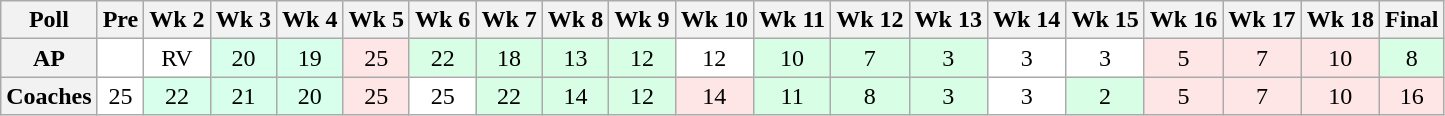<table class="wikitable" style="white-space:nowrap;">
<tr>
<th>Poll</th>
<th>Pre</th>
<th>Wk 2</th>
<th>Wk 3</th>
<th>Wk 4</th>
<th>Wk 5</th>
<th>Wk 6</th>
<th>Wk 7</th>
<th>Wk 8</th>
<th>Wk 9</th>
<th>Wk 10</th>
<th>Wk 11</th>
<th>Wk 12</th>
<th>Wk 13</th>
<th>Wk 14</th>
<th>Wk 15</th>
<th>Wk 16</th>
<th>Wk 17</th>
<th>Wk 18</th>
<th>Final</th>
</tr>
<tr style="text-align:center;">
<th>AP </th>
<td style="background:#FFF;"></td>
<td style="background:#FFF;">RV</td>
<td style="background:#D8FFEB;">20</td>
<td style="background:#D8FFEB;">19</td>
<td style="background:#FFE6E6;">25</td>
<td style="background:#D8FFE6;">22</td>
<td style="background:#D8FFE6;">18</td>
<td style="background:#D8FFE6;">13</td>
<td style="background:#D8FFE6;">12</td>
<td style="background:#FFF;">12</td>
<td style="background:#D8FFE6;">10</td>
<td style="background:#D8FFE6;">7</td>
<td style="background:#D8FFE6;">3</td>
<td style="background:#FFF;">3</td>
<td style="background:#FFF;">3</td>
<td style="background:#FFE6E6;">5</td>
<td style="background:#FFE6E6;">7</td>
<td style="background:#FFE6E6;">10</td>
<td style="background:#D8FFE6;">8</td>
</tr>
<tr style="text-align:center;">
<th>Coaches </th>
<td style="background:#FFF;">25</td>
<td style="background:#D8FFEB;">22</td>
<td style="background:#D8FFEB;">21</td>
<td style="background:#D8FFEB;">20</td>
<td style="background:#FFE6E6;">25</td>
<td style="background:#FFF;">25</td>
<td style="background:#D8FFE6;">22</td>
<td style="background:#D8FFE6;">14</td>
<td style="background:#D8FFE6;">12</td>
<td style="background:#FFE6E6;">14</td>
<td style="background:#D8FFE6;">11</td>
<td style="background:#D8FFE6;">8</td>
<td style="background:#D8FFE6;">3</td>
<td style="background:#FFF;">3</td>
<td style="background:#D8FFE6;">2</td>
<td style="background:#FFE6E6;">5</td>
<td style="background:#FFE6E6;">7</td>
<td style="background:#FFE6E6;">10</td>
<td style="background:#FFE6E6;">16</td>
</tr>
</table>
